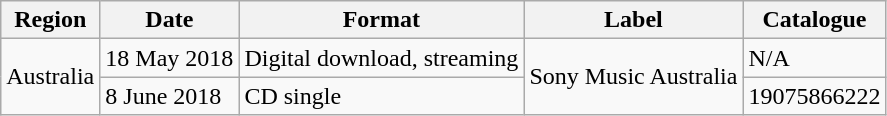<table class=wikitable>
<tr>
<th>Region</th>
<th>Date</th>
<th>Format</th>
<th>Label</th>
<th>Catalogue</th>
</tr>
<tr>
<td rowspan="2">Australia</td>
<td>18 May 2018</td>
<td>Digital download, streaming</td>
<td rowspan="2">Sony Music Australia</td>
<td>N/A</td>
</tr>
<tr>
<td>8 June 2018</td>
<td>CD single</td>
<td>19075866222</td>
</tr>
</table>
